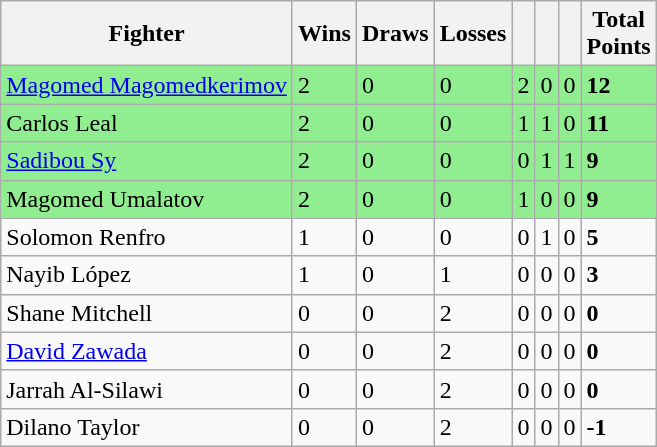<table class="wikitable sortable">
<tr>
<th>Fighter</th>
<th>Wins</th>
<th>Draws</th>
<th>Losses</th>
<th></th>
<th></th>
<th></th>
<th>Total<br> Points</th>
</tr>
<tr style="background:#90EE90;">
<td> <a href='#'>Magomed Magomedkerimov</a></td>
<td>2</td>
<td>0</td>
<td>0</td>
<td>2</td>
<td>0</td>
<td>0</td>
<td><strong>12</strong></td>
</tr>
<tr style="background:#90EE90;">
<td> Carlos Leal</td>
<td>2</td>
<td>0</td>
<td>0</td>
<td>1</td>
<td>1</td>
<td>0</td>
<td><strong>11</strong></td>
</tr>
<tr style="background:#90EE90;">
<td> <a href='#'>Sadibou Sy</a></td>
<td>2</td>
<td>0</td>
<td>0</td>
<td>0</td>
<td>1</td>
<td>1</td>
<td><strong>9</strong></td>
</tr>
<tr style="background:#90EE90;">
<td> Magomed Umalatov</td>
<td>2</td>
<td>0</td>
<td>0</td>
<td>1</td>
<td>0</td>
<td>0</td>
<td><strong>9</strong></td>
</tr>
<tr>
<td> Solomon Renfro</td>
<td>1</td>
<td>0</td>
<td>0</td>
<td>0</td>
<td>1</td>
<td>0</td>
<td><strong>5</strong></td>
</tr>
<tr>
<td> Nayib López</td>
<td>1</td>
<td>0</td>
<td>1</td>
<td>0</td>
<td>0</td>
<td>0</td>
<td><strong>3</strong></td>
</tr>
<tr>
<td> Shane Mitchell</td>
<td>0</td>
<td>0</td>
<td>2</td>
<td>0</td>
<td>0</td>
<td>0</td>
<td><strong>0</strong></td>
</tr>
<tr>
<td> <a href='#'>David Zawada</a></td>
<td>0</td>
<td>0</td>
<td>2</td>
<td>0</td>
<td>0</td>
<td>0</td>
<td><strong>0</strong></td>
</tr>
<tr>
<td> Jarrah Al-Silawi</td>
<td>0</td>
<td>0</td>
<td>2</td>
<td>0</td>
<td>0</td>
<td>0</td>
<td><strong>0</strong></td>
</tr>
<tr>
<td> Dilano Taylor</td>
<td>0</td>
<td>0</td>
<td>2</td>
<td>0</td>
<td>0</td>
<td>0</td>
<td><strong>-1</strong></td>
</tr>
</table>
